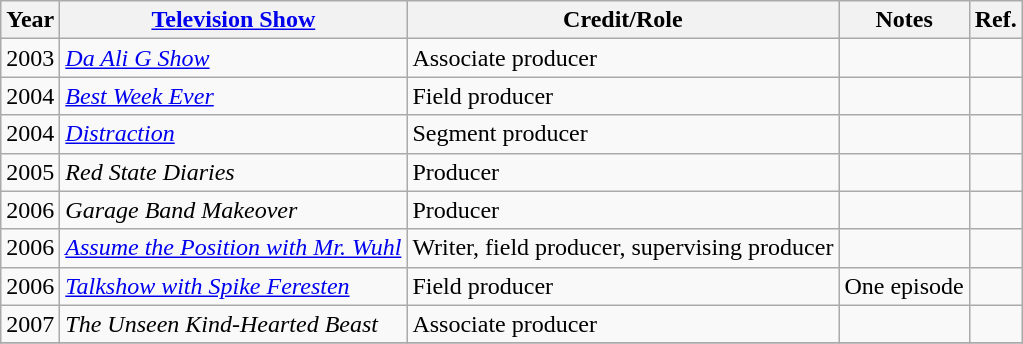<table class="wikitable sortable">
<tr>
<th>Year</th>
<th><a href='#'>Television Show</a></th>
<th>Credit/Role</th>
<th>Notes</th>
<th>Ref.</th>
</tr>
<tr>
<td>2003</td>
<td><em><a href='#'>Da Ali G Show</a></em></td>
<td>Associate producer</td>
<td></td>
<td></td>
</tr>
<tr>
<td>2004</td>
<td><em><a href='#'>Best Week Ever</a></em></td>
<td>Field producer</td>
<td></td>
<td></td>
</tr>
<tr>
<td>2004</td>
<td><em><a href='#'>Distraction</a></em></td>
<td>Segment producer</td>
<td></td>
<td></td>
</tr>
<tr>
<td>2005</td>
<td><em>Red State Diaries</em></td>
<td>Producer</td>
<td></td>
<td></td>
</tr>
<tr>
<td>2006</td>
<td><em>Garage Band Makeover</em></td>
<td>Producer</td>
<td></td>
<td></td>
</tr>
<tr>
<td>2006</td>
<td><em><a href='#'>Assume the Position with Mr. Wuhl</a></em></td>
<td>Writer, field producer, supervising producer</td>
<td></td>
<td></td>
</tr>
<tr>
<td>2006</td>
<td><em><a href='#'>Talkshow with Spike Feresten</a></em></td>
<td>Field producer</td>
<td>One episode</td>
<td></td>
</tr>
<tr>
<td>2007</td>
<td><em>The Unseen Kind-Hearted Beast</em></td>
<td>Associate producer</td>
<td></td>
<td></td>
</tr>
<tr>
</tr>
</table>
